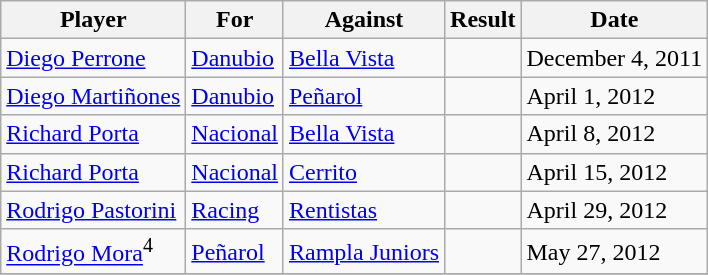<table class="wikitable">
<tr>
<th>Player</th>
<th>For</th>
<th>Against</th>
<th align=center>Result</th>
<th>Date</th>
</tr>
<tr>
<td> <a href='#'>Diego Perrone</a></td>
<td><a href='#'>Danubio</a></td>
<td><a href='#'>Bella Vista</a></td>
<td align=center></td>
<td>December 4, 2011</td>
</tr>
<tr>
<td> <a href='#'>Diego Martiñones</a></td>
<td><a href='#'>Danubio</a></td>
<td><a href='#'>Peñarol</a></td>
<td align=center></td>
<td>April 1, 2012</td>
</tr>
<tr>
<td> <a href='#'>Richard Porta</a></td>
<td><a href='#'>Nacional</a></td>
<td><a href='#'>Bella Vista</a></td>
<td align=center></td>
<td>April 8, 2012</td>
</tr>
<tr>
<td> <a href='#'>Richard Porta</a></td>
<td><a href='#'>Nacional</a></td>
<td><a href='#'>Cerrito</a></td>
<td align=center></td>
<td>April 15, 2012</td>
</tr>
<tr>
<td> <a href='#'>Rodrigo Pastorini</a></td>
<td><a href='#'>Racing</a></td>
<td><a href='#'>Rentistas</a></td>
<td align=center></td>
<td>April 29, 2012</td>
</tr>
<tr>
<td> <a href='#'>Rodrigo Mora</a><sup>4</sup></td>
<td><a href='#'>Peñarol</a></td>
<td><a href='#'>Rampla Juniors</a></td>
<td align=center></td>
<td>May 27, 2012</td>
</tr>
<tr>
</tr>
</table>
